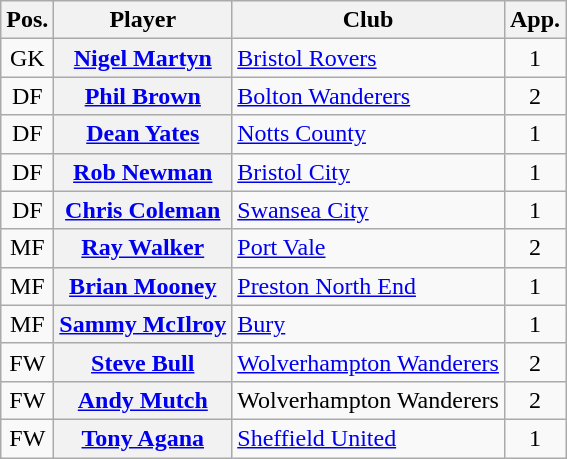<table class="wikitable plainrowheaders" style="text-align: left">
<tr>
<th scope=col>Pos.</th>
<th scope=col>Player</th>
<th scope=col>Club</th>
<th scope=col>App.</th>
</tr>
<tr>
<td style=text-align:center>GK</td>
<th scope=row><a href='#'>Nigel Martyn</a></th>
<td><a href='#'>Bristol Rovers</a></td>
<td style=text-align:center>1</td>
</tr>
<tr>
<td style=text-align:center>DF</td>
<th scope=row><a href='#'>Phil Brown</a></th>
<td><a href='#'>Bolton Wanderers</a></td>
<td style=text-align:center>2</td>
</tr>
<tr>
<td style=text-align:center>DF</td>
<th scope=row><a href='#'>Dean Yates</a></th>
<td><a href='#'>Notts County</a></td>
<td style=text-align:center>1</td>
</tr>
<tr>
<td style=text-align:center>DF</td>
<th scope=row><a href='#'>Rob Newman</a></th>
<td><a href='#'>Bristol City</a></td>
<td style=text-align:center>1</td>
</tr>
<tr>
<td style=text-align:center>DF</td>
<th scope=row><a href='#'>Chris Coleman</a></th>
<td><a href='#'>Swansea City</a></td>
<td style=text-align:center>1</td>
</tr>
<tr>
<td style=text-align:center>MF</td>
<th scope=row><a href='#'>Ray Walker</a></th>
<td><a href='#'>Port Vale</a></td>
<td style=text-align:center>2</td>
</tr>
<tr>
<td style=text-align:center>MF</td>
<th scope=row><a href='#'>Brian Mooney</a></th>
<td><a href='#'>Preston North End</a></td>
<td style=text-align:center>1</td>
</tr>
<tr>
<td style=text-align:center>MF</td>
<th scope=row><a href='#'>Sammy McIlroy</a></th>
<td><a href='#'>Bury</a></td>
<td style=text-align:center>1</td>
</tr>
<tr>
<td style=text-align:center>FW</td>
<th scope=row><a href='#'>Steve Bull</a></th>
<td><a href='#'>Wolverhampton Wanderers</a></td>
<td style=text-align:center>2</td>
</tr>
<tr>
<td style=text-align:center>FW</td>
<th scope=row><a href='#'>Andy Mutch</a></th>
<td>Wolverhampton Wanderers</td>
<td style=text-align:center>2</td>
</tr>
<tr>
<td style=text-align:center>FW</td>
<th scope=row><a href='#'>Tony Agana</a></th>
<td><a href='#'>Sheffield United</a></td>
<td style=text-align:center>1</td>
</tr>
</table>
